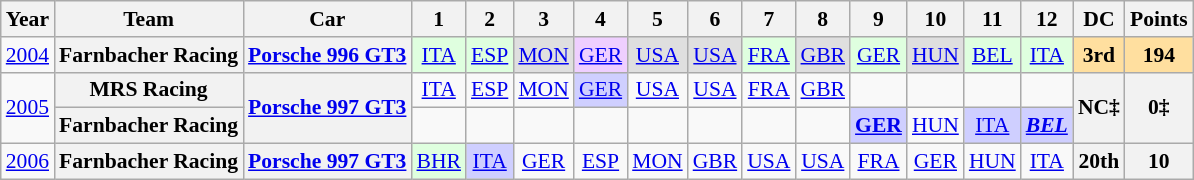<table class="wikitable" style="text-align:center; font-size:90%">
<tr>
<th>Year</th>
<th>Team</th>
<th>Car</th>
<th>1</th>
<th>2</th>
<th>3</th>
<th>4</th>
<th>5</th>
<th>6</th>
<th>7</th>
<th>8</th>
<th>9</th>
<th>10</th>
<th>11</th>
<th>12</th>
<th>DC</th>
<th>Points</th>
</tr>
<tr>
<td><a href='#'>2004</a></td>
<th>Farnbacher Racing</th>
<th><a href='#'>Porsche 996 GT3</a></th>
<td style="background:#DFFFDF;"><a href='#'>ITA</a><br></td>
<td style="background:#DFFFDF;"><a href='#'>ESP</a><br></td>
<td style="background:#DFDFDF;"><a href='#'>MON</a><br></td>
<td style="background:#EFCFFF;"><a href='#'>GER</a><br></td>
<td style="background:#DFDFDF;"><a href='#'>USA</a><br></td>
<td style="background:#DFDFDF;"><a href='#'>USA</a><br></td>
<td style="background:#DFFFDF;"><a href='#'>FRA</a><br></td>
<td style="background:#DFDFDF;"><a href='#'>GBR</a><br></td>
<td style="background:#DFFFDF;"><a href='#'>GER</a><br></td>
<td style="background:#DFDFDF;"><a href='#'>HUN</a><br></td>
<td style="background:#DFFFDF;"><a href='#'>BEL</a><br></td>
<td style="background:#DFFFDF;"><a href='#'>ITA</a><br></td>
<td style="background:#FFDF9F;"><strong>3rd</strong></td>
<td style="background:#FFDF9F;"><strong>194</strong></td>
</tr>
<tr>
<td rowspan=2><a href='#'>2005</a></td>
<th>MRS Racing</th>
<th rowspan=2><a href='#'>Porsche 997 GT3</a></th>
<td><a href='#'>ITA</a></td>
<td><a href='#'>ESP</a></td>
<td><a href='#'>MON</a></td>
<td style="background:#CFCFFF;"><a href='#'>GER</a><br></td>
<td><a href='#'>USA</a></td>
<td><a href='#'>USA</a></td>
<td><a href='#'>FRA</a></td>
<td><a href='#'>GBR</a></td>
<td></td>
<td></td>
<td></td>
<td></td>
<th rowspan=2>NC‡</th>
<th rowspan=2>0‡</th>
</tr>
<tr>
<th>Farnbacher Racing</th>
<td></td>
<td></td>
<td></td>
<td></td>
<td></td>
<td></td>
<td></td>
<td></td>
<td style="background:#CFCFFF;"><strong><a href='#'>GER</a></strong><br></td>
<td><a href='#'>HUN</a></td>
<td style="background:#CFCFFF;"><a href='#'>ITA</a><br></td>
<td style="background:#CFCFFF;"><strong><em><a href='#'>BEL</a></em></strong><br></td>
</tr>
<tr>
<td><a href='#'>2006</a></td>
<th>Farnbacher Racing</th>
<th><a href='#'>Porsche 997 GT3</a></th>
<td style="background:#DFFFDF;"><a href='#'>BHR</a><br></td>
<td style="background:#CFCFFF;"><a href='#'>ITA</a><br></td>
<td><a href='#'>GER</a></td>
<td><a href='#'>ESP</a></td>
<td><a href='#'>MON</a></td>
<td><a href='#'>GBR</a></td>
<td><a href='#'>USA</a></td>
<td><a href='#'>USA</a></td>
<td><a href='#'>FRA</a></td>
<td><a href='#'>GER</a></td>
<td><a href='#'>HUN</a></td>
<td><a href='#'>ITA</a></td>
<th>20th</th>
<th>10</th>
</tr>
</table>
